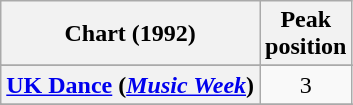<table class="wikitable sortable plainrowheaders" style="text-align:center">
<tr>
<th>Chart (1992)</th>
<th>Peak<br>position</th>
</tr>
<tr>
</tr>
<tr>
</tr>
<tr>
<th scope="row"><a href='#'>UK Dance</a> (<em><a href='#'>Music Week</a></em>)</th>
<td>3</td>
</tr>
<tr>
</tr>
<tr>
</tr>
</table>
